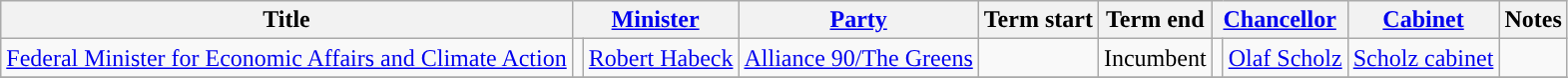<table class="wikitable sortable">
<tr>
<th>Title</th>
<th colspan=2><a href='#'>Minister</a></th>
<th><a href='#'>Party</a></th>
<th>Term start</th>
<th>Term end</th>
<th colspan=2><a href='#'>Chancellor</a></th>
<th><a href='#'>Cabinet</a></th>
<th class="unsortable">Notes</th>
</tr>
<tr>
<td><a href='#'>Federal Minister for Economic Affairs and Climate Action</a></td>
<td style="color:inherit;background:"></td>
<td><a href='#'>Robert Habeck</a></td>
<td><a href='#'>Alliance 90/The Greens</a></td>
<td></td>
<td>Incumbent</td>
<td style="color:inherit;background:"></td>
<td><a href='#'>Olaf Scholz</a></td>
<td><a href='#'>Scholz cabinet</a></td>
<td></td>
</tr>
<tr>
</tr>
</table>
